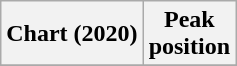<table class="wikitable plainrowheaders" style="text-align:center">
<tr>
<th scope="col">Chart (2020)</th>
<th scope="col">Peak<br>position</th>
</tr>
<tr>
</tr>
</table>
